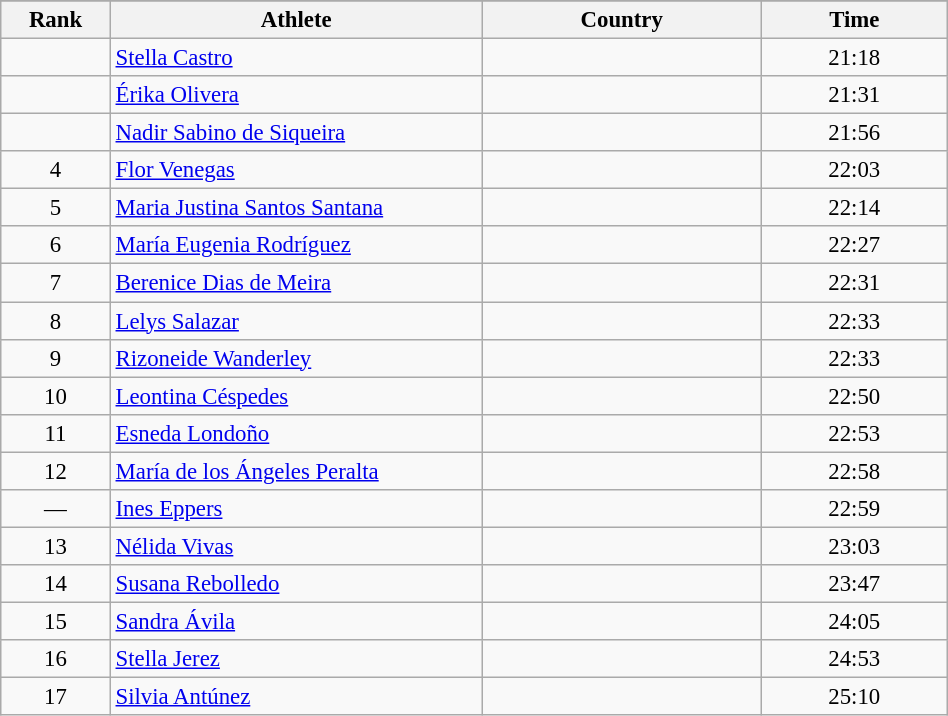<table class="wikitable sortable" style=" text-align:center; font-size:95%;" width="50%">
<tr>
</tr>
<tr>
<th width=5%>Rank</th>
<th width=20%>Athlete</th>
<th width=15%>Country</th>
<th width=10%>Time</th>
</tr>
<tr>
<td align=center></td>
<td align=left><a href='#'>Stella Castro</a></td>
<td align=left></td>
<td>21:18</td>
</tr>
<tr>
<td align=center></td>
<td align=left><a href='#'>Érika Olivera</a></td>
<td align=left></td>
<td>21:31</td>
</tr>
<tr>
<td align=center></td>
<td align=left><a href='#'>Nadir Sabino de Siqueira</a></td>
<td align=left></td>
<td>21:56</td>
</tr>
<tr>
<td align=center>4</td>
<td align=left><a href='#'>Flor Venegas</a></td>
<td align=left></td>
<td>22:03</td>
</tr>
<tr>
<td align=center>5</td>
<td align=left><a href='#'>Maria Justina Santos Santana</a></td>
<td align=left></td>
<td>22:14</td>
</tr>
<tr>
<td align=center>6</td>
<td align=left><a href='#'>María Eugenia Rodríguez</a></td>
<td align=left></td>
<td>22:27</td>
</tr>
<tr>
<td align=center>7</td>
<td align=left><a href='#'>Berenice Dias de Meira</a></td>
<td align=left></td>
<td>22:31</td>
</tr>
<tr>
<td align=center>8</td>
<td align=left><a href='#'>Lelys Salazar</a></td>
<td align=left></td>
<td>22:33</td>
</tr>
<tr>
<td align=center>9</td>
<td align=left><a href='#'>Rizoneide Wanderley</a></td>
<td align=left></td>
<td>22:33</td>
</tr>
<tr>
<td align=center>10</td>
<td align=left><a href='#'>Leontina Céspedes</a></td>
<td align=left></td>
<td>22:50</td>
</tr>
<tr>
<td align=center>11</td>
<td align=left><a href='#'>Esneda Londoño</a></td>
<td align=left></td>
<td>22:53</td>
</tr>
<tr>
<td align=center>12</td>
<td align=left><a href='#'>María de los Ángeles Peralta</a></td>
<td align=left></td>
<td>22:58</td>
</tr>
<tr>
<td align=center>—</td>
<td align=left><a href='#'>Ines Eppers</a></td>
<td align=left></td>
<td>22:59</td>
</tr>
<tr>
<td align=center>13</td>
<td align=left><a href='#'>Nélida Vivas</a></td>
<td align=left></td>
<td>23:03</td>
</tr>
<tr>
<td align=center>14</td>
<td align=left><a href='#'>Susana Rebolledo</a></td>
<td align=left></td>
<td>23:47</td>
</tr>
<tr>
<td align=center>15</td>
<td align=left><a href='#'>Sandra Ávila</a></td>
<td align=left></td>
<td>24:05</td>
</tr>
<tr>
<td align=center>16</td>
<td align=left><a href='#'>Stella Jerez</a></td>
<td align=left></td>
<td>24:53</td>
</tr>
<tr>
<td align=center>17</td>
<td align=left><a href='#'>Silvia Antúnez</a></td>
<td align=left></td>
<td>25:10</td>
</tr>
</table>
